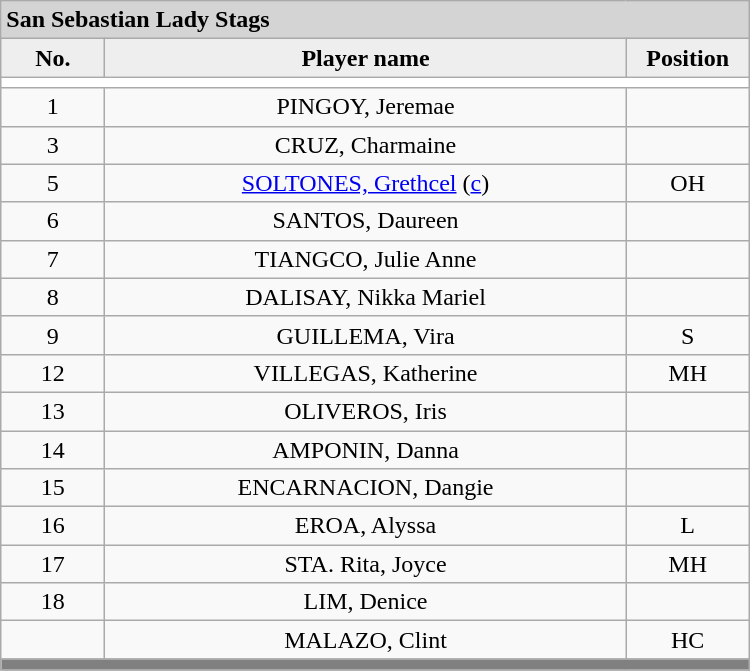<table class='wikitable mw-collapsible mw-collapsed' style='text-align: center; width: 500px; border: none;'>
<tr>
<th style="background:#D4D4D4; text-align:left;" colspan=3> San Sebastian Lady Stags</th>
</tr>
<tr style="background:#EEEEEE; font-weight:bold;">
<td width=10%>No.</td>
<td width=50%>Player name</td>
<td width=10%>Position</td>
</tr>
<tr style="background:#FFFFFF;">
<td colspan=3 align=center></td>
</tr>
<tr>
<td align=center>1</td>
<td>PINGOY, Jeremae</td>
<td align=center></td>
</tr>
<tr>
<td align=center>3</td>
<td>CRUZ, Charmaine</td>
<td align=center></td>
</tr>
<tr>
<td align=center>5</td>
<td><a href='#'>SOLTONES, Grethcel</a> (<a href='#'>c</a>)</td>
<td align=center>OH</td>
</tr>
<tr>
<td align=center>6</td>
<td>SANTOS, Daureen</td>
<td align=center></td>
</tr>
<tr>
<td align=center>7</td>
<td>TIANGCO, Julie Anne</td>
<td align=center></td>
</tr>
<tr>
<td align=center>8</td>
<td>DALISAY, Nikka Mariel</td>
<td align=center></td>
</tr>
<tr>
<td align=center>9</td>
<td>GUILLEMA, Vira</td>
<td align=center>S</td>
</tr>
<tr>
<td align=center>12</td>
<td>VILLEGAS, Katherine</td>
<td align=center>MH</td>
</tr>
<tr>
<td align=center>13</td>
<td>OLIVEROS, Iris</td>
<td align=center></td>
</tr>
<tr>
<td align=center>14</td>
<td>AMPONIN, Danna</td>
<td align=center></td>
</tr>
<tr>
<td align=center>15</td>
<td>ENCARNACION, Dangie</td>
<td align=center></td>
</tr>
<tr>
<td align=center>16</td>
<td>EROA, Alyssa</td>
<td align=center>L</td>
</tr>
<tr>
<td align=center>17</td>
<td>STA. Rita, Joyce</td>
<td align=center>MH</td>
</tr>
<tr>
<td align=center>18</td>
<td>LIM, Denice</td>
<td align=center></td>
</tr>
<tr>
<td align=center></td>
<td>MALAZO, Clint</td>
<td align=center>HC</td>
</tr>
<tr>
<th style='background: grey;' colspan=3></th>
</tr>
</table>
